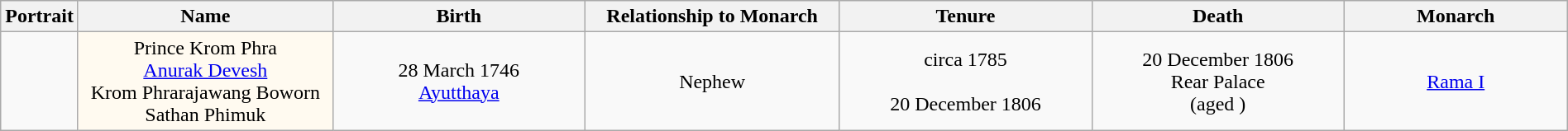<table style="text-align:center; width:100%" class="wikitable">
<tr>
<th width="80">Portrait</th>
<th width=17%>Name</th>
<th width=17%>Birth</th>
<th width=17%>Relationship to Monarch</th>
<th width=17%>Tenure</th>
<th width=17%>Death</th>
<th width=17%>Monarch</th>
</tr>
<tr>
<td></td>
<td style="background:#fffaf0;">Prince Krom Phra<br><a href='#'>Anurak Devesh</a><br>Krom Phrarajawang Boworn Sathan Phimuk</td>
<td>28 March 1746<br><a href='#'>Ayutthaya</a></td>
<td>Nephew</td>
<td>circa 1785<br><br>20 December 1806</td>
<td>20 December 1806<br>Rear Palace<br>(aged )</td>
<td><a href='#'>Rama I</a></td>
</tr>
</table>
